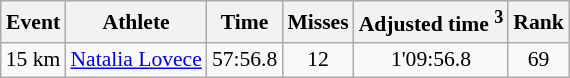<table class="wikitable" style="font-size:90%">
<tr>
<th>Event</th>
<th>Athlete</th>
<th>Time</th>
<th>Misses</th>
<th>Adjusted time <sup>3</sup></th>
<th>Rank</th>
</tr>
<tr>
<td>15 km</td>
<td><a href='#'>Natalia Lovece</a></td>
<td align="center">57:56.8</td>
<td align="center">12</td>
<td align="center">1'09:56.8</td>
<td align="center">69</td>
</tr>
</table>
